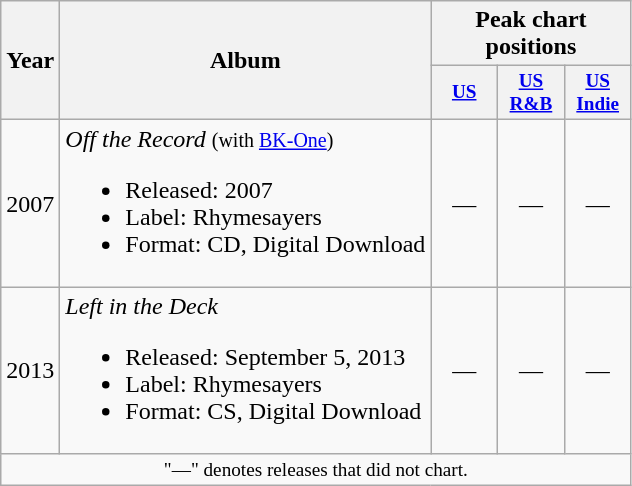<table class="wikitable">
<tr>
<th rowspan="2">Year</th>
<th rowspan="2">Album</th>
<th colspan="3">Peak chart positions</th>
</tr>
<tr>
<th style="width:3em;font-size:80%;"><a href='#'>US</a></th>
<th style="width:3em;font-size:80%;"><a href='#'>US R&B</a></th>
<th style="width:3em;font-size:80%;"><a href='#'>US Indie</a></th>
</tr>
<tr>
<td>2007</td>
<td><em>Off the Record</em> <small>(with <a href='#'>BK-One</a>)</small><br><ul><li>Released: 2007</li><li>Label: Rhymesayers</li><li>Format: CD, Digital Download</li></ul></td>
<td style="text-align:center;">—</td>
<td style="text-align:center;">—</td>
<td style="text-align:center;">—</td>
</tr>
<tr>
<td>2013</td>
<td><em>Left in the Deck</em><br><ul><li>Released: September 5, 2013</li><li>Label: Rhymesayers</li><li>Format: CS, Digital Download</li></ul></td>
<td style="text-align:center;">—</td>
<td style="text-align:center;">—</td>
<td style="text-align:center;">—</td>
</tr>
<tr>
<td colspan="11" style="text-align:center; font-size:80%;">"—" denotes releases that did not chart.</td>
</tr>
</table>
